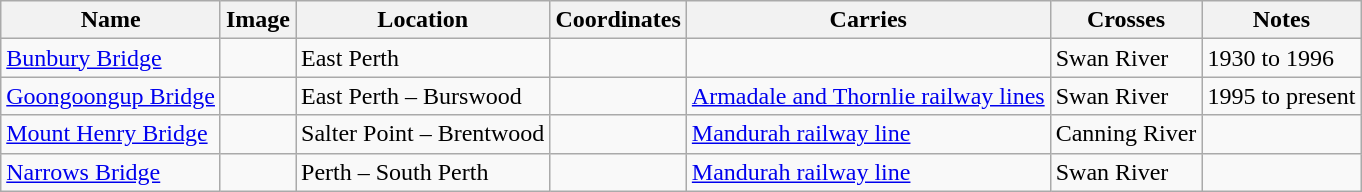<table class="wikitable">
<tr>
<th>Name</th>
<th>Image</th>
<th>Location</th>
<th>Coordinates</th>
<th>Carries</th>
<th>Crosses</th>
<th>Notes</th>
</tr>
<tr>
<td><a href='#'>Bunbury Bridge</a></td>
<td></td>
<td>East Perth</td>
<td></td>
<td></td>
<td>Swan River</td>
<td>1930 to 1996</td>
</tr>
<tr>
<td><a href='#'>Goongoongup Bridge</a></td>
<td></td>
<td>East Perth – Burswood</td>
<td></td>
<td><a href='#'>Armadale and Thornlie railway lines</a></td>
<td>Swan River</td>
<td>1995 to present</td>
</tr>
<tr>
<td><a href='#'>Mount Henry Bridge</a></td>
<td></td>
<td>Salter Point – Brentwood</td>
<td></td>
<td><a href='#'>Mandurah railway line</a></td>
<td>Canning River</td>
<td></td>
</tr>
<tr>
<td><a href='#'>Narrows Bridge</a></td>
<td></td>
<td>Perth – South Perth</td>
<td></td>
<td><a href='#'>Mandurah railway line</a></td>
<td>Swan River</td>
<td></td>
</tr>
</table>
